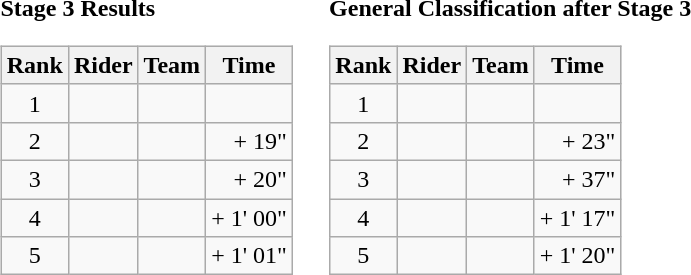<table>
<tr>
<td><strong>Stage 3 Results</strong><br><table class="wikitable">
<tr>
<th>Rank</th>
<th>Rider</th>
<th>Team</th>
<th>Time</th>
</tr>
<tr>
<td style="text-align:center;">1</td>
<td></td>
<td></td>
<td style="text-align:right;"></td>
</tr>
<tr>
<td style="text-align:center;">2</td>
<td></td>
<td></td>
<td style="text-align:right;">+ 19"</td>
</tr>
<tr>
<td style="text-align:center;">3</td>
<td></td>
<td></td>
<td style="text-align:right;">+ 20"</td>
</tr>
<tr>
<td style="text-align:center;">4</td>
<td></td>
<td></td>
<td style="text-align:right;">+ 1' 00"</td>
</tr>
<tr>
<td style="text-align:center;">5</td>
<td></td>
<td></td>
<td style="text-align:right;">+ 1' 01"</td>
</tr>
</table>
</td>
<td></td>
<td><strong>General Classification after Stage 3</strong><br><table class="wikitable">
<tr>
<th>Rank</th>
<th>Rider</th>
<th>Team</th>
<th>Time</th>
</tr>
<tr>
<td style="text-align:center;">1</td>
<td> </td>
<td></td>
<td style="text-align:right;"></td>
</tr>
<tr>
<td style="text-align:center;">2</td>
<td></td>
<td></td>
<td style="text-align:right;">+ 23"</td>
</tr>
<tr>
<td style="text-align:center;">3</td>
<td></td>
<td></td>
<td style="text-align:right;">+ 37"</td>
</tr>
<tr>
<td style="text-align:center;">4</td>
<td></td>
<td></td>
<td style="text-align:right;">+ 1' 17"</td>
</tr>
<tr>
<td style="text-align:center;">5</td>
<td></td>
<td></td>
<td style="text-align:right;">+ 1' 20"</td>
</tr>
</table>
</td>
</tr>
</table>
